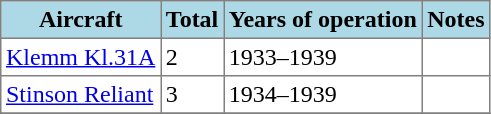<table class="toccolours sortable" border="1" cellpadding="3" style="border-collapse:collapse">
<tr bgcolor=lightblue>
<th>Aircraft</th>
<th>Total</th>
<th>Years of operation</th>
<th>Notes</th>
</tr>
<tr>
<td><a href='#'>Klemm Kl.31A</a></td>
<td>2</td>
<td>1933–1939</td>
<td></td>
</tr>
<tr>
<td><a href='#'>Stinson Reliant</a></td>
<td>3</td>
<td>1934–1939</td>
<td></td>
</tr>
<tr>
</tr>
</table>
